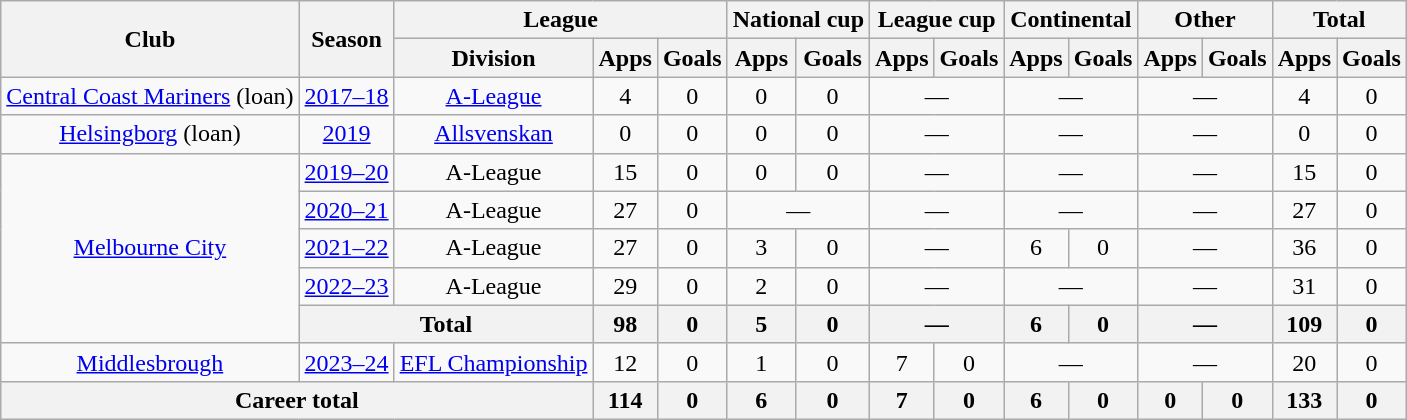<table class="wikitable" style="text-align:center">
<tr>
<th rowspan="2">Club</th>
<th rowspan="2">Season</th>
<th colspan="3">League</th>
<th colspan="2">National cup</th>
<th colspan="2">League cup</th>
<th colspan="2">Continental</th>
<th colspan="2">Other</th>
<th colspan="2">Total</th>
</tr>
<tr>
<th>Division</th>
<th>Apps</th>
<th>Goals</th>
<th>Apps</th>
<th>Goals</th>
<th>Apps</th>
<th>Goals</th>
<th>Apps</th>
<th>Goals</th>
<th>Apps</th>
<th>Goals</th>
<th>Apps</th>
<th>Goals</th>
</tr>
<tr>
<td><a href='#'>Central Coast Mariners</a> (loan)</td>
<td><a href='#'>2017–18</a></td>
<td><a href='#'>A-League</a></td>
<td>4</td>
<td>0</td>
<td>0</td>
<td>0</td>
<td colspan="2">—</td>
<td colspan="2">—</td>
<td colspan="2">—</td>
<td>4</td>
<td>0</td>
</tr>
<tr>
<td><a href='#'>Helsingborg</a> (loan)</td>
<td><a href='#'>2019</a></td>
<td><a href='#'>Allsvenskan</a></td>
<td>0</td>
<td>0</td>
<td>0</td>
<td>0</td>
<td colspan="2">—</td>
<td colspan="2">—</td>
<td colspan="2">—</td>
<td>0</td>
<td>0</td>
</tr>
<tr>
<td rowspan="5"><a href='#'>Melbourne City</a></td>
<td><a href='#'>2019–20</a></td>
<td>A-League</td>
<td>15</td>
<td>0</td>
<td>0</td>
<td>0</td>
<td colspan="2">—</td>
<td colspan="2">—</td>
<td colspan="2">—</td>
<td>15</td>
<td>0</td>
</tr>
<tr>
<td><a href='#'>2020–21</a></td>
<td>A-League</td>
<td>27</td>
<td>0</td>
<td colspan="2">—</td>
<td colspan="2">—</td>
<td colspan="2">—</td>
<td colspan="2">—</td>
<td>27</td>
<td>0</td>
</tr>
<tr>
<td><a href='#'>2021–22</a></td>
<td>A-League</td>
<td>27</td>
<td>0</td>
<td>3</td>
<td>0</td>
<td colspan="2">—</td>
<td>6</td>
<td>0</td>
<td colspan="2">—</td>
<td>36</td>
<td>0</td>
</tr>
<tr>
<td><a href='#'>2022–23</a></td>
<td>A-League</td>
<td>29</td>
<td>0</td>
<td>2</td>
<td>0</td>
<td colspan="2">—</td>
<td colspan="2">—</td>
<td colspan="2">—</td>
<td>31</td>
<td>0</td>
</tr>
<tr>
<th colspan="2">Total</th>
<th>98</th>
<th>0</th>
<th>5</th>
<th>0</th>
<th colspan="2">—</th>
<th>6</th>
<th>0</th>
<th colspan="2">—</th>
<th>109</th>
<th>0</th>
</tr>
<tr>
<td><a href='#'>Middlesbrough</a></td>
<td><a href='#'>2023–24</a></td>
<td><a href='#'>EFL Championship</a></td>
<td>12</td>
<td>0</td>
<td>1</td>
<td>0</td>
<td>7</td>
<td>0</td>
<td colspan="2">—</td>
<td colspan="2">—</td>
<td>20</td>
<td>0</td>
</tr>
<tr>
<th colspan="3">Career total</th>
<th>114</th>
<th>0</th>
<th>6</th>
<th>0</th>
<th>7</th>
<th>0</th>
<th>6</th>
<th>0</th>
<th>0</th>
<th>0</th>
<th>133</th>
<th>0</th>
</tr>
</table>
